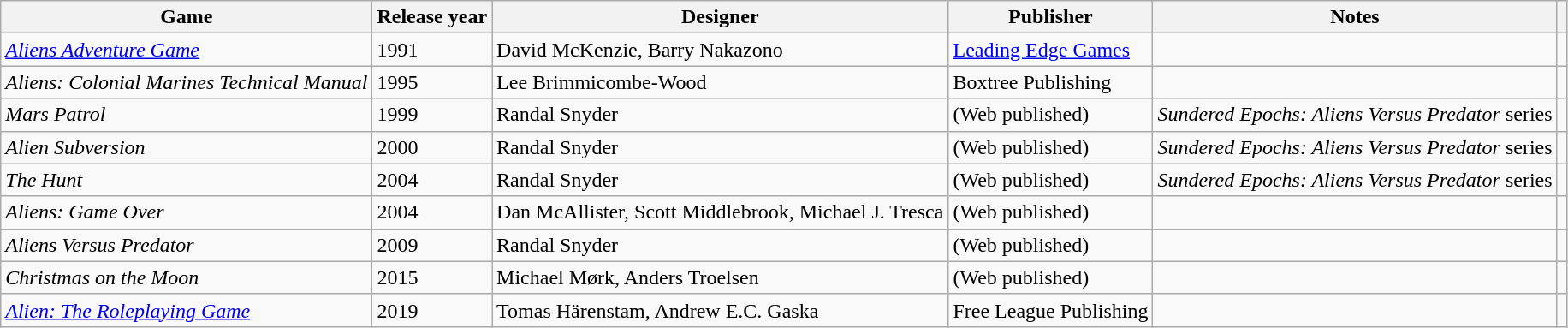<table class="wikitable sortable">
<tr>
<th scope="col">Game</th>
<th scope="col">Release year</th>
<th scope="col">Designer</th>
<th scope="col">Publisher</th>
<th scope="col">Notes</th>
<th scope="col" class="unsortable"></th>
</tr>
<tr>
<td><em><a href='#'>Aliens Adventure Game</a></em></td>
<td>1991</td>
<td>David McKenzie, Barry Nakazono</td>
<td><a href='#'>Leading Edge Games</a></td>
<td></td>
<td></td>
</tr>
<tr>
<td><em>Aliens: Colonial Marines Technical Manual</em></td>
<td>1995</td>
<td>Lee Brimmicombe-Wood</td>
<td>Boxtree Publishing</td>
<td></td>
<td></td>
</tr>
<tr>
<td><em>Mars Patrol</em></td>
<td>1999</td>
<td>Randal Snyder</td>
<td>(Web published)</td>
<td><em>Sundered Epochs: Aliens Versus Predator</em> series</td>
<td></td>
</tr>
<tr>
<td><em>Alien Subversion</em></td>
<td>2000</td>
<td>Randal Snyder</td>
<td>(Web published)</td>
<td><em>Sundered Epochs: Aliens Versus Predator</em> series</td>
<td></td>
</tr>
<tr>
<td><em>The Hunt</em></td>
<td>2004</td>
<td>Randal Snyder</td>
<td>(Web published)</td>
<td><em>Sundered Epochs: Aliens Versus Predator</em> series</td>
<td></td>
</tr>
<tr>
<td><em>Aliens: Game Over</em></td>
<td>2004</td>
<td>Dan McAllister, Scott Middlebrook, Michael J. Tresca</td>
<td>(Web published)</td>
<td></td>
<td></td>
</tr>
<tr>
<td><em>Aliens Versus Predator</em></td>
<td>2009</td>
<td>Randal Snyder</td>
<td>(Web published)</td>
<td></td>
<td></td>
</tr>
<tr>
<td><em>Christmas on the Moon</em></td>
<td>2015</td>
<td>Michael Mørk, Anders Troelsen</td>
<td>(Web published)</td>
<td></td>
<td></td>
</tr>
<tr>
<td><em><a href='#'>Alien: The Roleplaying Game</a></em></td>
<td>2019</td>
<td>Tomas Härenstam, Andrew E.C. Gaska</td>
<td>Free League Publishing</td>
<td></td>
<td></td>
</tr>
</table>
